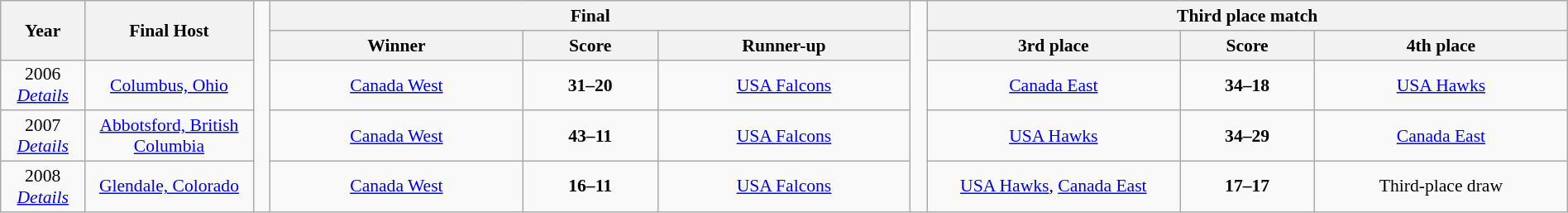<table class="wikitable" style="font-size:90%; width: 100%; text-align: center;">
<tr>
<th rowspan=2 width=5%>Year</th>
<th rowspan=2 width=10%>Final Host</th>
<td width=1% rowspan=5></td>
<th colspan=3>Final</th>
<td width=1% rowspan=5></td>
<th colspan=3>Third place match</th>
</tr>
<tr>
<th width=15%>Winner</th>
<th width=8%>Score</th>
<th width=15%>Runner-up</th>
<th width=15%>3rd place</th>
<th width=8%>Score</th>
<th width=15%>4th place</th>
</tr>
<tr>
<td>2006 <br> <em><a href='#'>Details</a></em></td>
<td><a href='#'>Columbus, Ohio</a></td>
<td><a href='#'>Canada West</a></td>
<td><strong>31–20</strong></td>
<td><a href='#'>USA Falcons</a></td>
<td><a href='#'>Canada East</a></td>
<td><strong>34–18</strong></td>
<td><a href='#'>USA Hawks</a></td>
</tr>
<tr>
<td>2007 <br> <em><a href='#'>Details</a></em></td>
<td><a href='#'>Abbotsford, British Columbia</a></td>
<td><a href='#'>Canada West</a></td>
<td><strong>43–11</strong></td>
<td><a href='#'>USA Falcons</a></td>
<td><a href='#'>USA Hawks</a></td>
<td><strong>34–29</strong></td>
<td><a href='#'>Canada East</a></td>
</tr>
<tr>
<td>2008 <br> <em><a href='#'>Details</a></em></td>
<td><a href='#'>Glendale, Colorado</a></td>
<td><a href='#'>Canada West</a></td>
<td><strong>16–11</strong></td>
<td><a href='#'>USA Falcons</a></td>
<td><a href='#'>USA Hawks</a>, <a href='#'>Canada East</a></td>
<td><strong>17–17</strong></td>
<td>Third-place draw</td>
</tr>
</table>
